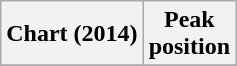<table class="wikitable plainrowheaders" style="text-align:center">
<tr>
<th>Chart (2014)</th>
<th>Peak<br>position</th>
</tr>
<tr>
</tr>
</table>
